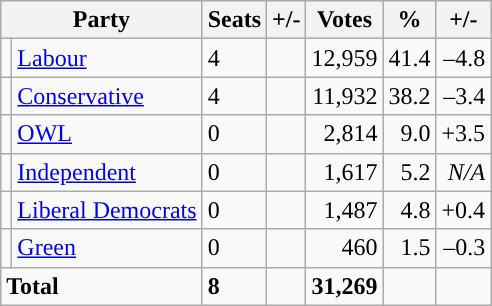<table class="wikitable sortable">
<tr>
<th colspan="2">Party</th>
<th>Seats</th>
<th>+/-</th>
<th>Votes</th>
<th>%</th>
<th>+/-</th>
</tr>
<tr>
<td style="background-color: "></td>
<td><a href='#'>Labour</a></td>
<td>4</td>
<td></td>
<td style="text-align:right;">12,959</td>
<td style="text-align:right;">41.4</td>
<td style="text-align:right;">–4.8</td>
</tr>
<tr>
<td style="background-color: "></td>
<td><a href='#'>Conservative</a></td>
<td>4</td>
<td></td>
<td style="text-align:right;">11,932</td>
<td style="text-align:right;">38.2</td>
<td style="text-align:right;">–3.4</td>
</tr>
<tr>
<td style="background-color: "></td>
<td><a href='#'>OWL</a></td>
<td>0</td>
<td></td>
<td style="text-align:right;">2,814</td>
<td style="text-align:right;">9.0</td>
<td style="text-align:right;">+3.5</td>
</tr>
<tr>
<td style="background-color: "></td>
<td><a href='#'>Independent</a></td>
<td>0</td>
<td></td>
<td style="text-align:right;">1,617</td>
<td style="text-align:right;">5.2</td>
<td style="text-align:right;"><em>N/A</em></td>
</tr>
<tr>
<td style="background-color: "></td>
<td><a href='#'>Liberal Democrats</a></td>
<td>0</td>
<td></td>
<td style="text-align:right;">1,487</td>
<td style="text-align:right;">4.8</td>
<td style="text-align:right;">+0.4</td>
</tr>
<tr>
<td style="background-color: "></td>
<td><a href='#'>Green</a></td>
<td>0</td>
<td></td>
<td style="text-align:right;">460</td>
<td style="text-align:right;">1.5</td>
<td style="text-align:right;">–0.3</td>
</tr>
<tr>
<td colspan="2"><strong>Total</strong></td>
<td><strong>8</strong></td>
<td></td>
<td style="text-align:right;"><strong>31,269</strong></td>
<td style="text-align:right;"></td>
<td style="text-align:right;"></td>
</tr>
</table>
